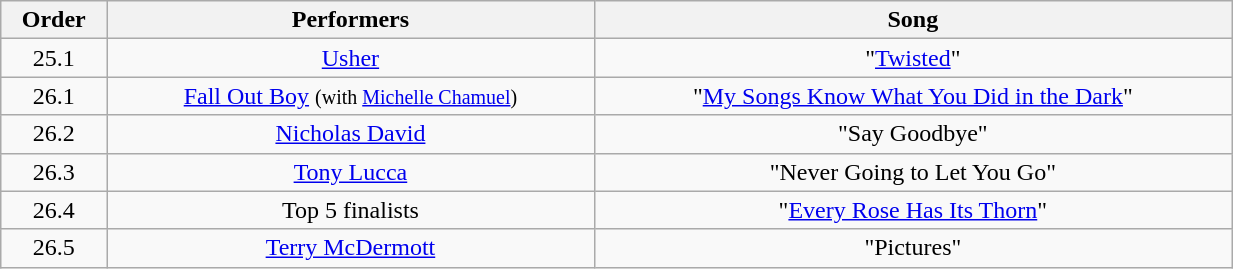<table class="wikitable" style="text-align:center; width:65%;">
<tr>
<th>Order</th>
<th>Performers</th>
<th>Song</th>
</tr>
<tr>
<td>25.1</td>
<td><a href='#'>Usher</a></td>
<td>"<a href='#'>Twisted</a>"</td>
</tr>
<tr>
<td>26.1</td>
<td><a href='#'>Fall Out Boy</a> <small>(with <a href='#'>Michelle Chamuel</a>)</small></td>
<td>"<a href='#'>My Songs Know What You Did in the Dark</a>"</td>
</tr>
<tr>
<td>26.2</td>
<td><a href='#'>Nicholas David</a></td>
<td>"Say Goodbye"</td>
</tr>
<tr>
<td>26.3</td>
<td><a href='#'>Tony Lucca</a></td>
<td>"Never Going to Let You Go"</td>
</tr>
<tr>
<td>26.4</td>
<td>Top 5 finalists</td>
<td>"<a href='#'>Every Rose Has Its Thorn</a>"</td>
</tr>
<tr>
<td>26.5</td>
<td><a href='#'>Terry McDermott</a></td>
<td>"Pictures"</td>
</tr>
</table>
